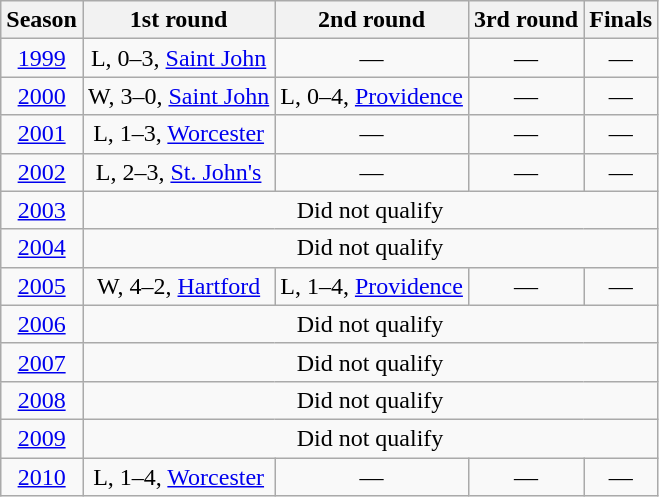<table class="wikitable" style="text-align:center">
<tr>
<th>Season</th>
<th>1st round</th>
<th>2nd round</th>
<th>3rd round</th>
<th>Finals</th>
</tr>
<tr>
<td><a href='#'>1999</a></td>
<td>L, 0–3, <a href='#'>Saint John</a></td>
<td>—</td>
<td>—</td>
<td>—</td>
</tr>
<tr>
<td><a href='#'>2000</a></td>
<td>W, 3–0, <a href='#'>Saint John</a></td>
<td>L, 0–4, <a href='#'>Providence</a></td>
<td>—</td>
<td>—</td>
</tr>
<tr>
<td><a href='#'>2001</a></td>
<td>L, 1–3, <a href='#'>Worcester</a></td>
<td>—</td>
<td>—</td>
<td>—</td>
</tr>
<tr>
<td><a href='#'>2002</a></td>
<td>L, 2–3, <a href='#'>St. John's</a></td>
<td>—</td>
<td>—</td>
<td>—</td>
</tr>
<tr>
<td><a href='#'>2003</a></td>
<td colspan="4">Did not qualify</td>
</tr>
<tr>
<td><a href='#'>2004</a></td>
<td colspan="4">Did not qualify</td>
</tr>
<tr>
<td><a href='#'>2005</a></td>
<td>W, 4–2, <a href='#'>Hartford</a></td>
<td>L, 1–4, <a href='#'>Providence</a></td>
<td>—</td>
<td>—</td>
</tr>
<tr>
<td><a href='#'>2006</a></td>
<td colspan="4">Did not qualify</td>
</tr>
<tr>
<td><a href='#'>2007</a></td>
<td colspan="4">Did not qualify</td>
</tr>
<tr>
<td><a href='#'>2008</a></td>
<td colspan="4">Did not qualify</td>
</tr>
<tr>
<td><a href='#'>2009</a></td>
<td colspan="4">Did not qualify</td>
</tr>
<tr>
<td><a href='#'>2010</a></td>
<td>L, 1–4, <a href='#'>Worcester</a></td>
<td>—</td>
<td>—</td>
<td>—</td>
</tr>
</table>
